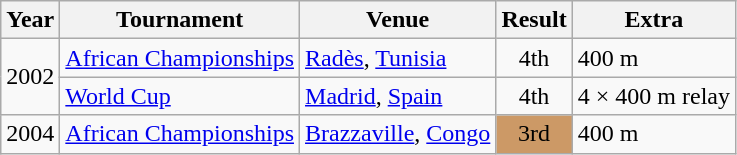<table class=wikitable>
<tr>
<th>Year</th>
<th>Tournament</th>
<th>Venue</th>
<th>Result</th>
<th>Extra</th>
</tr>
<tr>
<td rowspan=2>2002</td>
<td><a href='#'>African Championships</a></td>
<td><a href='#'>Radès</a>, <a href='#'>Tunisia</a></td>
<td align="center">4th</td>
<td>400 m</td>
</tr>
<tr>
<td><a href='#'>World Cup</a></td>
<td><a href='#'>Madrid</a>, <a href='#'>Spain</a></td>
<td align="center">4th</td>
<td>4 × 400 m relay</td>
</tr>
<tr>
<td>2004</td>
<td><a href='#'>African Championships</a></td>
<td><a href='#'>Brazzaville</a>, <a href='#'>Congo</a></td>
<td bgcolor="cc9966" align="center">3rd</td>
<td>400 m</td>
</tr>
</table>
